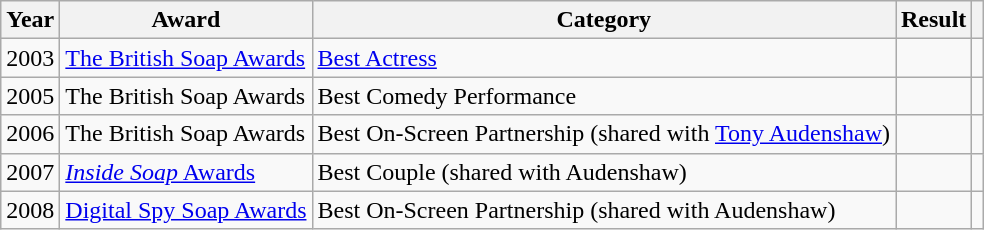<table class="wikitable sortable">
<tr>
<th>Year</th>
<th>Award</th>
<th>Category</th>
<th>Result</th>
<th scope=col class=unsortable></th>
</tr>
<tr>
<td>2003</td>
<td><a href='#'>The British Soap Awards</a></td>
<td><a href='#'>Best Actress</a></td>
<td></td>
<td align="center"></td>
</tr>
<tr>
<td>2005</td>
<td>The British Soap Awards</td>
<td>Best Comedy Performance</td>
<td></td>
<td align="center"></td>
</tr>
<tr>
<td>2006</td>
<td>The British Soap Awards</td>
<td>Best On-Screen Partnership (shared with <a href='#'>Tony Audenshaw</a>)</td>
<td></td>
<td align="center"></td>
</tr>
<tr>
<td>2007</td>
<td><a href='#'><em>Inside Soap</em> Awards</a></td>
<td>Best Couple (shared with Audenshaw)</td>
<td></td>
<td align="center"></td>
</tr>
<tr>
<td>2008</td>
<td><a href='#'>Digital Spy Soap Awards</a></td>
<td>Best On-Screen Partnership (shared with Audenshaw)</td>
<td></td>
<td align="center"></td>
</tr>
</table>
